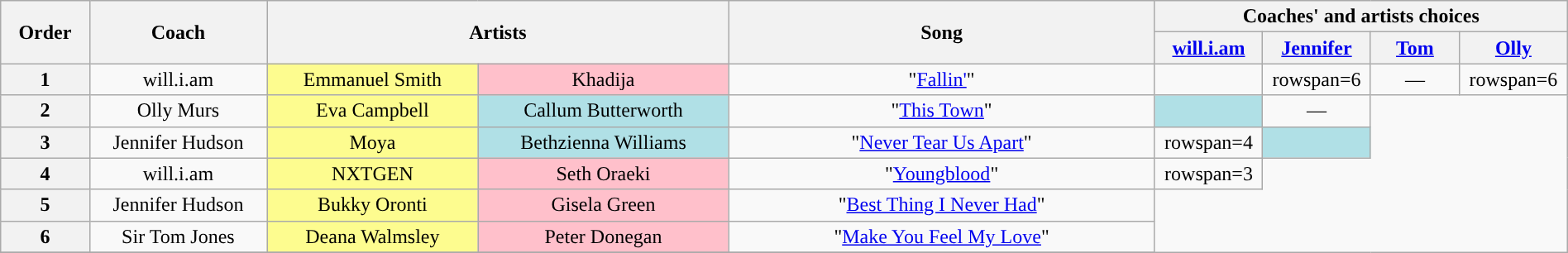<table class="wikitable" style="text-align:center; width:100%;">
<tr>
<th scope="col" style="width:05%;" rowspan="2">Order</th>
<th scope="col" style="width:10%;" rowspan="2">Coach</th>
<th scope="col" style="width:26%;" colspan="2" rowspan="2">Artists</th>
<th scope="col" style="width:24%;" rowspan="2">Song</th>
<th scope="col" style="width:20%;" colspan="4">Coaches' and artists choices</th>
</tr>
<tr>
<th style="width:05%;"><a href='#'>will.i.am</a></th>
<th style="width:05%;"><a href='#'>Jennifer</a></th>
<th style="width:05%;"><a href='#'>Tom</a></th>
<th style="width:05%;"><a href='#'>Olly</a></th>
</tr>
<tr>
<th scope="col">1</th>
<td>will.i.am</td>
<td style="background:#fdfc8f;text-align:center;">Emmanuel Smith</td>
<td style="background:pink;text-align:center;">Khadija</td>
<td>"<a href='#'>Fallin'</a>"</td>
<td></td>
<td>rowspan=6 </td>
<td>—</td>
<td>rowspan=6 </td>
</tr>
<tr>
<th scope="col">2</th>
<td>Olly Murs</td>
<td style="background:#fdfc8f;text-align:center;">Eva Campbell</td>
<td style="background:#b0e0e6;text-align:center;">Callum Butterworth</td>
<td>"<a href='#'>This Town</a>"</td>
<td style="background:#b0e0e6;"><strong></strong></td>
<td>—</td>
</tr>
<tr>
<th scope="col">3</th>
<td>Jennifer Hudson</td>
<td style="background:#fdfc8f;text-align:center;">Moya</td>
<td style="background:#b0e0e6;text-align:center;">Bethzienna Williams</td>
<td>"<a href='#'>Never Tear Us Apart</a>"</td>
<td>rowspan=4 </td>
<td style="background:#b0e0e6;"><strong></strong></td>
</tr>
<tr>
<th scope="col">4</th>
<td>will.i.am</td>
<td style="background:#fdfc8f;text-align:center;">NXTGEN</td>
<td style="background:pink;text-align:center;">Seth Oraeki</td>
<td>"<a href='#'>Youngblood</a>"</td>
<td>rowspan=3 </td>
</tr>
<tr>
<th scope="col">5</th>
<td>Jennifer Hudson</td>
<td style="background:#fdfc8f;text-align:center;">Bukky Oronti</td>
<td style="background:pink;text-align:center;">Gisela Green</td>
<td>"<a href='#'>Best Thing I Never Had</a>"</td>
</tr>
<tr>
<th scope="col">6</th>
<td>Sir Tom Jones</td>
<td style="background:#fdfc8f;text-align:center;">Deana Walmsley</td>
<td style="background:pink;text-align:center;">Peter Donegan</td>
<td>"<a href='#'>Make You Feel My Love</a>"</td>
</tr>
<tr>
</tr>
</table>
